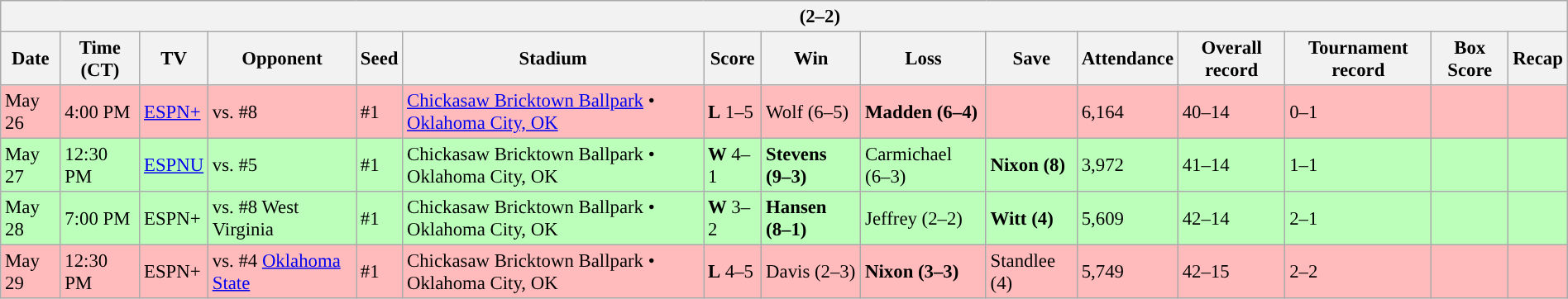<table class="wikitable collapsible collapsed" style="margin:auto; font-size:95%; width:100%">
<tr>
<th colspan=15 style="padding-left:4em;"> (2–2)</th>
</tr>
<tr>
<th>Date</th>
<th>Time (CT)</th>
<th>TV</th>
<th>Opponent</th>
<th>Seed</th>
<th>Stadium</th>
<th>Score</th>
<th>Win</th>
<th>Loss</th>
<th>Save</th>
<th>Attendance</th>
<th>Overall record</th>
<th>Tournament record</th>
<th>Box Score</th>
<th>Recap</th>
</tr>
<tr bgcolor= ffbbbb>
<td>May 26</td>
<td>4:00 PM</td>
<td><a href='#'>ESPN+</a></td>
<td>vs. #8 </td>
<td>#1</td>
<td><a href='#'>Chickasaw Bricktown Ballpark</a> • <a href='#'>Oklahoma City, OK</a></td>
<td><strong>L</strong> 1–5</td>
<td>Wolf (6–5)</td>
<td><strong>Madden (6–4)</strong></td>
<td></td>
<td>6,164</td>
<td>40–14</td>
<td>0–1</td>
<td></td>
<td></td>
</tr>
<tr bgcolor= bbffbb>
<td>May 27</td>
<td>12:30 PM</td>
<td><a href='#'>ESPNU</a></td>
<td>vs. #5 </td>
<td>#1</td>
<td>Chickasaw Bricktown Ballpark • Oklahoma City, OK</td>
<td><strong>W</strong> 4–1</td>
<td><strong>Stevens (9–3)</strong></td>
<td>Carmichael (6–3)</td>
<td><strong>Nixon (8)</strong></td>
<td>3,972</td>
<td>41–14</td>
<td>1–1</td>
<td></td>
<td></td>
</tr>
<tr bgcolor=Bbffbb>
<td>May 28</td>
<td>7:00 PM</td>
<td>ESPN+</td>
<td>vs. #8 West Virginia</td>
<td>#1</td>
<td>Chickasaw Bricktown Ballpark • Oklahoma City, OK</td>
<td><strong>W</strong> 3–2</td>
<td><strong>Hansen (8–1)</strong></td>
<td>Jeffrey (2–2)</td>
<td><strong>Witt (4)</strong></td>
<td>5,609</td>
<td>42–14</td>
<td>2–1</td>
<td></td>
<td></td>
</tr>
<tr bgcolor=ffbbbb>
<td>May 29</td>
<td>12:30 PM</td>
<td>ESPN+</td>
<td>vs. #4 <a href='#'>Oklahoma State</a></td>
<td>#1</td>
<td>Chickasaw Bricktown Ballpark • Oklahoma City, OK</td>
<td><strong>L</strong> 4–5</td>
<td>Davis (2–3)</td>
<td><strong>Nixon (3–3)</strong></td>
<td>Standlee (4)</td>
<td>5,749</td>
<td>42–15</td>
<td>2–2</td>
<td></td>
<td></td>
</tr>
</table>
